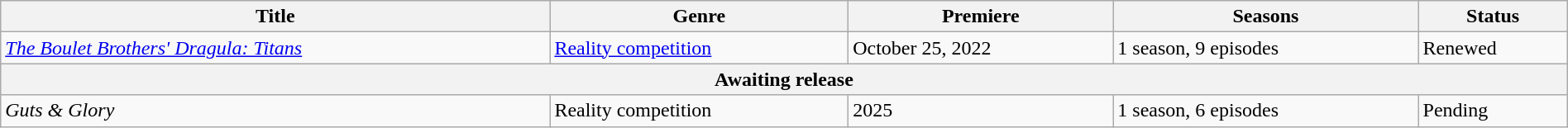<table class="wikitable sortable" style="width:100%;">
<tr>
<th>Title</th>
<th>Genre</th>
<th>Premiere</th>
<th>Seasons</th>
<th>Status</th>
</tr>
<tr>
<td><em><a href='#'>The Boulet Brothers' Dragula: Titans</a></em></td>
<td><a href='#'>Reality competition</a></td>
<td>October 25, 2022</td>
<td>1 season, 9 episodes</td>
<td>Renewed</td>
</tr>
<tr>
<th data-sort-value="zzz" colspan="5">Awaiting release</th>
</tr>
<tr>
<td><em>Guts & Glory</em></td>
<td>Reality competition</td>
<td>2025</td>
<td>1 season, 6 episodes</td>
<td>Pending</td>
</tr>
</table>
